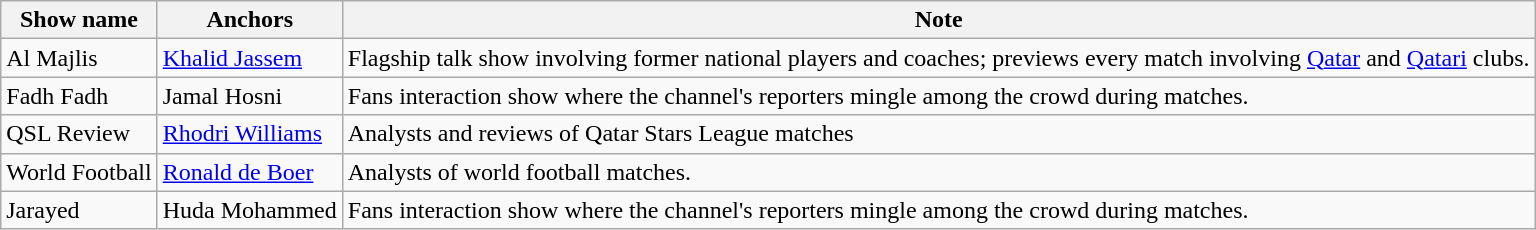<table class="wikitable">
<tr>
<th>Show name</th>
<th>Anchors</th>
<th>Note</th>
</tr>
<tr>
<td>Al Majlis</td>
<td><a href='#'>Khalid Jassem</a></td>
<td>Flagship talk show involving former national players and coaches; previews every match involving <a href='#'>Qatar</a> and <a href='#'>Qatari</a> clubs.</td>
</tr>
<tr>
<td>Fadh Fadh</td>
<td>Jamal Hosni</td>
<td>Fans interaction show where the channel's reporters mingle among the crowd during matches.</td>
</tr>
<tr>
<td>QSL Review</td>
<td><a href='#'>Rhodri Williams</a></td>
<td>Analysts and reviews of Qatar Stars League matches</td>
</tr>
<tr>
<td>World Football</td>
<td><a href='#'>Ronald de Boer</a></td>
<td>Analysts of world football matches.</td>
</tr>
<tr>
<td>Jarayed</td>
<td>Huda Mohammed</td>
<td>Fans interaction show where the channel's reporters mingle among the crowd during matches.</td>
</tr>
</table>
